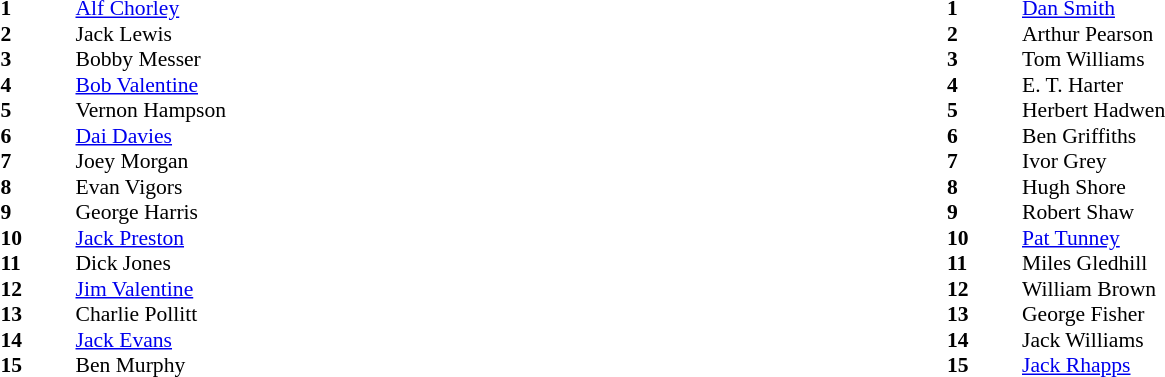<table width="100%">
<tr>
<td valign="top" width="50%"><br><table style="font-size: 90%" cellspacing="0" cellpadding="0">
<tr>
<th width="50"></th>
</tr>
<tr>
<td><strong>1</strong></td>
<td><a href='#'>Alf Chorley</a></td>
</tr>
<tr>
<td><strong>2</strong></td>
<td>Jack Lewis</td>
</tr>
<tr>
<td><strong>3</strong></td>
<td>Bobby Messer</td>
</tr>
<tr>
<td><strong>4</strong></td>
<td><a href='#'>Bob Valentine</a></td>
</tr>
<tr>
<td><strong>5</strong></td>
<td>Vernon Hampson</td>
</tr>
<tr>
<td><strong>6</strong></td>
<td><a href='#'>Dai Davies</a></td>
</tr>
<tr>
<td><strong>7</strong></td>
<td>Joey Morgan</td>
</tr>
<tr>
<td><strong>8</strong></td>
<td>Evan Vigors</td>
</tr>
<tr>
<td><strong>9</strong></td>
<td>George Harris</td>
</tr>
<tr>
<td><strong>10</strong></td>
<td><a href='#'>Jack Preston</a></td>
</tr>
<tr>
<td><strong>11</strong></td>
<td>Dick Jones</td>
</tr>
<tr>
<td><strong>12</strong></td>
<td><a href='#'>Jim Valentine</a></td>
</tr>
<tr>
<td><strong>13</strong></td>
<td>Charlie Pollitt</td>
</tr>
<tr>
<td><strong>14</strong></td>
<td><a href='#'>Jack Evans</a></td>
</tr>
<tr>
<td><strong>15</strong></td>
<td>Ben Murphy</td>
</tr>
</table>
</td>
<td valign="top" width="50%"><br><table style="font-size: 90%" cellspacing="0" cellpadding="0">
<tr>
<th width="50"></th>
</tr>
<tr>
<td><strong>1</strong></td>
<td><a href='#'>Dan Smith</a></td>
</tr>
<tr>
<td><strong>2</strong></td>
<td>Arthur Pearson</td>
</tr>
<tr>
<td><strong>3</strong></td>
<td>Tom Williams</td>
</tr>
<tr>
<td><strong>4</strong></td>
<td>E. T. Harter</td>
</tr>
<tr>
<td><strong>5</strong></td>
<td>Herbert Hadwen</td>
</tr>
<tr>
<td><strong>6</strong></td>
<td>Ben Griffiths</td>
</tr>
<tr>
<td><strong>7</strong></td>
<td>Ivor Grey</td>
</tr>
<tr>
<td><strong>8</strong></td>
<td>Hugh Shore</td>
</tr>
<tr>
<td><strong>9</strong></td>
<td>Robert Shaw</td>
</tr>
<tr>
<td><strong>10</strong></td>
<td><a href='#'>Pat Tunney</a></td>
</tr>
<tr>
<td><strong>11</strong></td>
<td>Miles Gledhill</td>
</tr>
<tr>
<td><strong>12</strong></td>
<td>William Brown</td>
</tr>
<tr>
<td><strong>13</strong></td>
<td>George Fisher</td>
</tr>
<tr>
<td><strong>14</strong></td>
<td>Jack Williams</td>
</tr>
<tr>
<td><strong>15</strong></td>
<td><a href='#'>Jack Rhapps</a></td>
<td></td>
</tr>
</table>
</td>
</tr>
</table>
